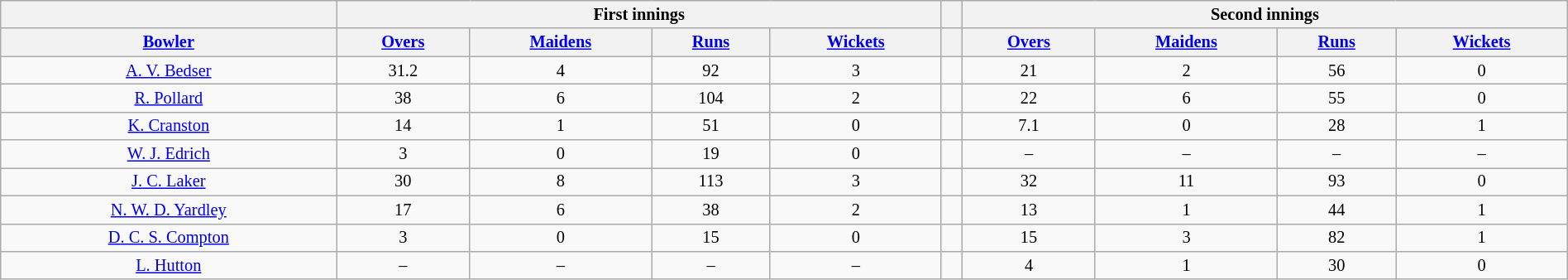<table class="wikitable" style="font-size: 85%; text-align: center; width: 100%;">
<tr>
<th></th>
<th colspan="4">First innings</th>
<th></th>
<th colspan="4">Second innings</th>
</tr>
<tr>
<th><a href='#'>Bowler</a></th>
<th><a href='#'>Overs</a></th>
<th><a href='#'>Maidens</a></th>
<th><a href='#'>Runs</a></th>
<th><a href='#'>Wickets</a></th>
<th></th>
<th><a href='#'>Overs</a></th>
<th><a href='#'>Maidens</a></th>
<th><a href='#'>Runs</a></th>
<th><a href='#'>Wickets</a></th>
</tr>
<tr>
<td><a href='#'>A. V. Bedser</a></td>
<td>31.2</td>
<td>4</td>
<td>92</td>
<td>3</td>
<td></td>
<td>21</td>
<td>2</td>
<td>56</td>
<td>0</td>
</tr>
<tr>
<td><a href='#'>R. Pollard</a></td>
<td>38</td>
<td>6</td>
<td>104</td>
<td>2</td>
<td></td>
<td>22</td>
<td>6</td>
<td>55</td>
<td>0</td>
</tr>
<tr>
<td><a href='#'>K. Cranston</a></td>
<td>14</td>
<td>1</td>
<td>51</td>
<td>0</td>
<td></td>
<td>7.1</td>
<td>0</td>
<td>28</td>
<td>1</td>
</tr>
<tr>
<td><a href='#'>W. J. Edrich</a></td>
<td>3</td>
<td>0</td>
<td>19</td>
<td>0</td>
<td></td>
<td>–</td>
<td>–</td>
<td>–</td>
<td>–</td>
</tr>
<tr>
<td><a href='#'>J. C. Laker</a></td>
<td>30</td>
<td>8</td>
<td>113</td>
<td>3</td>
<td></td>
<td>32</td>
<td>11</td>
<td>93</td>
<td>0</td>
</tr>
<tr>
<td><a href='#'>N. W. D. Yardley</a></td>
<td>17</td>
<td>6</td>
<td>38</td>
<td>2</td>
<td></td>
<td>13</td>
<td>1</td>
<td>44</td>
<td>1</td>
</tr>
<tr>
<td><a href='#'>D. C. S. Compton</a></td>
<td>3</td>
<td>0</td>
<td>15</td>
<td>0</td>
<td></td>
<td>15</td>
<td>3</td>
<td>82</td>
<td>1</td>
</tr>
<tr>
<td><a href='#'>L. Hutton</a></td>
<td>–</td>
<td>–</td>
<td>–</td>
<td>–</td>
<td></td>
<td>4</td>
<td>1</td>
<td>30</td>
<td>0</td>
</tr>
</table>
